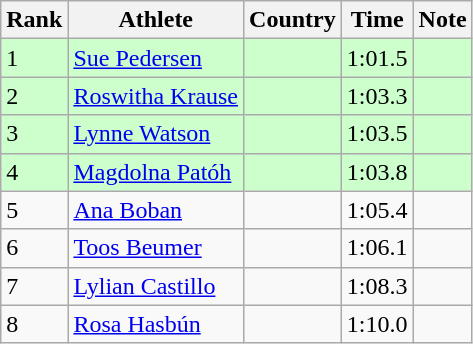<table class="wikitable sortable">
<tr>
<th>Rank</th>
<th>Athlete</th>
<th>Country</th>
<th>Time</th>
<th>Note</th>
</tr>
<tr bgcolor=#CCFFCC>
<td>1</td>
<td><a href='#'>Sue Pedersen</a></td>
<td></td>
<td>1:01.5</td>
<td></td>
</tr>
<tr bgcolor=#CCFFCC>
<td>2</td>
<td><a href='#'>Roswitha Krause</a></td>
<td></td>
<td>1:03.3</td>
<td></td>
</tr>
<tr bgcolor=#CCFFCC>
<td>3</td>
<td><a href='#'>Lynne Watson</a></td>
<td></td>
<td>1:03.5</td>
<td></td>
</tr>
<tr bgcolor=#CCFFCC>
<td>4</td>
<td><a href='#'>Magdolna Patóh</a></td>
<td></td>
<td>1:03.8</td>
<td></td>
</tr>
<tr>
<td>5</td>
<td><a href='#'>Ana Boban</a></td>
<td></td>
<td>1:05.4</td>
<td></td>
</tr>
<tr>
<td>6</td>
<td><a href='#'>Toos Beumer</a></td>
<td></td>
<td>1:06.1</td>
<td></td>
</tr>
<tr>
<td>7</td>
<td><a href='#'>Lylian Castillo</a></td>
<td></td>
<td>1:08.3</td>
<td></td>
</tr>
<tr>
<td>8</td>
<td><a href='#'>Rosa Hasbún</a></td>
<td></td>
<td>1:10.0</td>
<td></td>
</tr>
</table>
